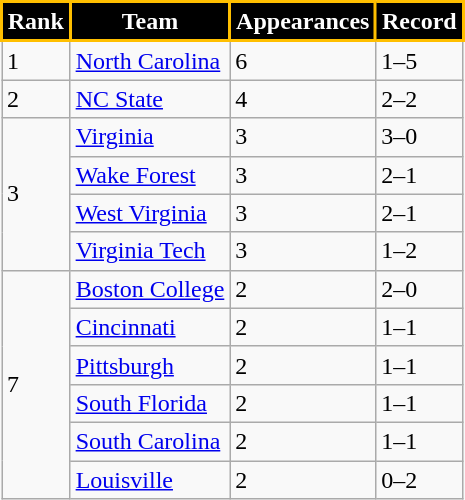<table class = "wikitable">
<tr>
<th style="background:#000000; color:#FFFFFF; border: 2px solid #FFBF00;">Rank</th>
<th style="background:#000000; color:#FFFFFF; border: 2px solid #FFBF00;">Team</th>
<th style="background:#000000; color:#FFFFFF; border: 2px solid #FFBF00;">Appearances</th>
<th style="background:#000000; color:#FFFFFF; border: 2px solid #FFBF00;">Record</th>
</tr>
<tr>
<td>1</td>
<td><a href='#'>North Carolina</a></td>
<td>6</td>
<td>1–5</td>
</tr>
<tr>
<td>2</td>
<td><a href='#'>NC State</a></td>
<td>4</td>
<td>2–2</td>
</tr>
<tr>
<td rowspan=4>3</td>
<td><a href='#'>Virginia</a></td>
<td>3</td>
<td>3–0</td>
</tr>
<tr>
<td><a href='#'>Wake Forest</a></td>
<td>3</td>
<td>2–1</td>
</tr>
<tr>
<td><a href='#'>West Virginia</a></td>
<td>3</td>
<td>2–1</td>
</tr>
<tr>
<td><a href='#'>Virginia Tech</a></td>
<td>3</td>
<td>1–2</td>
</tr>
<tr>
<td rowspan=6>7</td>
<td><a href='#'>Boston College</a></td>
<td>2</td>
<td>2–0</td>
</tr>
<tr>
<td><a href='#'>Cincinnati</a></td>
<td>2</td>
<td>1–1</td>
</tr>
<tr>
<td><a href='#'>Pittsburgh</a></td>
<td>2</td>
<td>1–1</td>
</tr>
<tr>
<td><a href='#'>South Florida</a></td>
<td>2</td>
<td>1–1</td>
</tr>
<tr>
<td><a href='#'>South Carolina</a></td>
<td>2</td>
<td>1–1</td>
</tr>
<tr>
<td><a href='#'>Louisville</a></td>
<td>2</td>
<td>0–2</td>
</tr>
</table>
